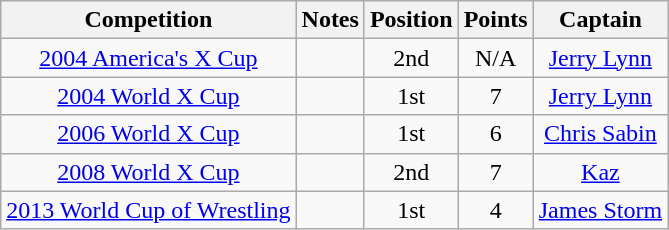<table class="wikitable" style="text-align: center;">
<tr>
<th>Competition</th>
<th>Notes</th>
<th>Position</th>
<th>Points</th>
<th>Captain</th>
</tr>
<tr>
<td><a href='#'>2004 America's X Cup</a></td>
<td></td>
<td>2nd</td>
<td>N/A</td>
<td><a href='#'>Jerry Lynn</a></td>
</tr>
<tr>
<td><a href='#'>2004 World X Cup</a></td>
<td></td>
<td>1st</td>
<td>7</td>
<td><a href='#'>Jerry Lynn</a></td>
</tr>
<tr>
<td><a href='#'>2006 World X Cup</a></td>
<td></td>
<td>1st</td>
<td>6</td>
<td><a href='#'>Chris Sabin</a></td>
</tr>
<tr>
<td><a href='#'>2008 World X Cup</a></td>
<td></td>
<td>2nd</td>
<td>7</td>
<td><a href='#'>Kaz</a></td>
</tr>
<tr>
<td><a href='#'>2013 World Cup of Wrestling</a></td>
<td></td>
<td>1st</td>
<td>4</td>
<td><a href='#'>James Storm</a></td>
</tr>
</table>
